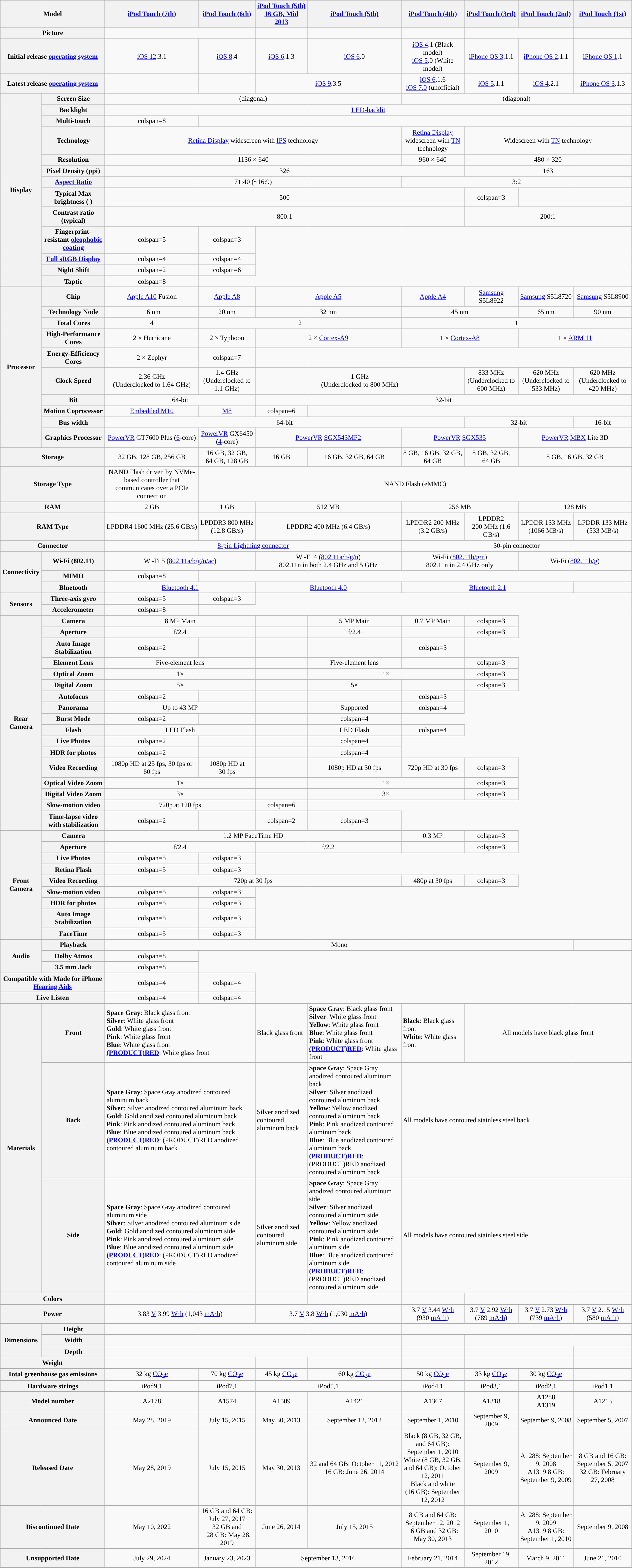<table class="wikitable collapsible"  style="text-align:center; width:100%; font-size: 85%">
<tr>
<th colspan=2 style="background:#silver;">Model</th>
<th><a href='#'>iPod Touch (7th)</a></th>
<th><a href='#'>iPod Touch (6th)</a></th>
<th><a href='#'>iPod Touch (5th)<br>16 GB, Mid 2013</a></th>
<th><a href='#'>iPod Touch (5th)</a></th>
<th><a href='#'>iPod Touch (4th)</a></th>
<th><a href='#'>iPod Touch (3rd)</a></th>
<th><a href='#'>iPod Touch (2nd)</a></th>
<th><a href='#'>iPod Touch (1st)</a></th>
</tr>
<tr>
<th colspan=2 >Picture</th>
<td colspan=2></td>
<td></td>
<td></td>
<td></td>
<td colspan=2></td>
<td></td>
</tr>
<tr>
<th colspan=2 >Initial release <a href='#'>operating system</a></th>
<td><a href='#'>iOS 12</a>.3.1</td>
<td><a href='#'>iOS 8</a>.4</td>
<td><a href='#'>iOS 6</a>.1.3</td>
<td><a href='#'>iOS 6</a>.0</td>
<td><a href='#'>iOS 4</a>.1 (Black model)<br><a href='#'>iOS 5</a>.0 (White model)</td>
<td><a href='#'>iPhone OS 3</a>.1.1</td>
<td><a href='#'>iPhone OS 2</a>.1.1</td>
<td><a href='#'>iPhone OS 1</a>.1</td>
</tr>
<tr>
<th colspan=2 >Latest release <a href='#'>operating system</a></th>
<td></td>
<td></td>
<td colspan=2><a href='#'>iOS 9</a>.3.5</td>
<td><a href='#'>iOS 6</a>.1.6<br><a href='#'>iOS 7.0</a> (unofficial)</td>
<td><a href='#'>iOS 5</a>.1.1</td>
<td><a href='#'>iOS 4</a>.2.1</td>
<td><a href='#'>iPhone OS 3</a>.1.3</td>
</tr>
<tr>
<th rowspan=13 >Display</th>
<th>Screen Size</th>
<td colspan=4> (diagonal)<br></td>
<td colspan=4> (diagonal)<br></td>
</tr>
<tr>
<th>Backlight</th>
<td colspan=8><a href='#'>LED-backlit</a></td>
</tr>
<tr>
<th>Multi-touch</th>
<td>colspan=8 </td>
</tr>
<tr>
<th>Technology</th>
<td colspan=4><a href='#'>Retina Display</a> widescreen with <a href='#'>IPS</a> technology</td>
<td><a href='#'>Retina Display</a> widescreen with <a href='#'>TN</a> technology</td>
<td colspan="3">Widescreen with <a href='#'>TN</a> technology</td>
</tr>
<tr>
<th>Resolution</th>
<td colspan=4>1136 × 640</td>
<td>960 × 640</td>
<td colspan=3>480 × 320</td>
</tr>
<tr>
<th>Pixel Density (ppi)</th>
<td colspan=5>326</td>
<td colspan=3>163</td>
</tr>
<tr>
<th><a href='#'>Aspect Ratio</a></th>
<td colspan=4>71:40 (~16:9)</td>
<td colspan=4>3:2</td>
</tr>
<tr>
<th>Typical Max brightness ( )</th>
<td colspan=5>500</td>
<td>colspan=3 </td>
</tr>
<tr>
<th>Contrast ratio (typical)</th>
<td colspan=5>800:1</td>
<td colspan=3>200:1</td>
</tr>
<tr>
<th>Fingerprint-resistant <a href='#'>oleophobic coating</a></th>
<td>colspan=5 </td>
<td>colspan=3 </td>
</tr>
<tr>
<th><a href='#'>Full sRGB Display</a></th>
<td>colspan=4 </td>
<td>colspan=4 </td>
</tr>
<tr>
<th>Night Shift</th>
<td>colspan=2 </td>
<td>colspan=6 </td>
</tr>
<tr>
<th>Taptic</th>
<td>colspan=8 </td>
</tr>
<tr>
<th rowspan=10 >Processor</th>
<th>Chip</th>
<td><a href='#'>Apple A10</a> Fusion</td>
<td><a href='#'>Apple A8</a></td>
<td colspan=2><a href='#'>Apple A5</a></td>
<td><a href='#'>Apple A4</a></td>
<td><a href='#'>Samsung</a> S5L8922</td>
<td><a href='#'>Samsung</a> S5L8720</td>
<td><a href='#'>Samsung</a> S5L8900</td>
</tr>
<tr>
<th>Technology Node</th>
<td>16 nm</td>
<td>20 nm</td>
<td colspan=2>32 nm</td>
<td colspan=2>45 nm</td>
<td>65 nm</td>
<td>90 nm</td>
</tr>
<tr>
<th>Total Cores</th>
<td>4</td>
<td colspan=3>2</td>
<td colspan=4>1</td>
</tr>
<tr>
<th>High-Performance Cores</th>
<td>2 × Hurricane</td>
<td>2 × Typhoon</td>
<td colspan=2>2 × <a href='#'>Cortex-A9</a></td>
<td colspan=2>1 × <a href='#'>Cortex-A8</a></td>
<td colspan=2>1 × <a href='#'>ARM 11</a></td>
</tr>
<tr>
<th>Energy-Efficiency Cores</th>
<td>2 × Zephyr</td>
<td>colspan=7 </td>
</tr>
<tr>
<th>Clock Speed</th>
<td>2.36 GHz<br>(Underclocked to 1.64 GHz)</td>
<td>1.4 GHz<br>(Underclocked to 1.1 GHz)</td>
<td colspan=3>1 GHz<br>(Underclocked to 800 MHz)</td>
<td>833 MHz<br>(Underclocked to 600 MHz)</td>
<td>620 MHz<br>(Underclocked to 533 MHz)</td>
<td>620 MHz<br>(Underclocked to 420 MHz)</td>
</tr>
<tr>
<th>Bit</th>
<td colspan=2>64-bit</td>
<td colspan=6>32-bit</td>
</tr>
<tr>
<th>Motion Coprocessor</th>
<td><a href='#'>Embedded M10</a></td>
<td><a href='#'>M8</a></td>
<td>colspan=6 </td>
</tr>
<tr>
<th>Bus width</th>
<td colspan=5>64-bit</td>
<td colspan=2>32-bit</td>
<td>16-bit</td>
</tr>
<tr>
<th>Graphics Processor</th>
<td><a href='#'>PowerVR</a> GT7600 Plus (<a href='#'>6</a>-core)</td>
<td><a href='#'>PowerVR</a> GX6450 (<a href='#'>4</a>-core)</td>
<td colspan=2><a href='#'>PowerVR</a> <a href='#'>SGX543MP2</a></td>
<td colspan=2><a href='#'>PowerVR</a> <a href='#'>SGX535</a></td>
<td colspan=2><a href='#'>PowerVR</a> <a href='#'>MBX</a> Lite 3D</td>
</tr>
<tr>
<th colspan=2 >Storage</th>
<td>32 GB, 128 GB, 256 GB</td>
<td>16 GB, 32 GB, 64 GB, 128 GB</td>
<td>16 GB</td>
<td>16 GB, 32 GB, 64 GB</td>
<td>8 GB, 16 GB, 32 GB, 64 GB</td>
<td>8 GB, 32 GB, 64 GB</td>
<td colspan=2>8 GB, 16 GB, 32 GB</td>
</tr>
<tr>
<th colspan=2 >Storage Type</th>
<td>NAND Flash driven by NVMe-based controller that communicates over a PCIe connection</td>
<td colspan=7>NAND Flash (eMMC)</td>
</tr>
<tr>
<th colspan=2 >RAM</th>
<td>2 GB</td>
<td>1 GB</td>
<td colspan=2>512 MB</td>
<td colspan=2>256 MB</td>
<td colspan=2>128 MB</td>
</tr>
<tr>
<th colspan=2 >RAM Type</th>
<td>LPDDR4 1600 MHz (25.6 GB/s)</td>
<td>LPDDR3 800 MHz (12.8 GB/s)</td>
<td colspan=2>LPDDR2 400 MHz (6.4 GB/s)</td>
<td>LPDDR2 200 MHz (3.2 GB/s)</td>
<td>LPDDR2 200 MHz (1.6 GB/s)</td>
<td>LPDDR 133 MHz (1066 MB/s)</td>
<td>LPDDR 133 MHz (533 MB/s)</td>
</tr>
<tr>
<th colspan=2 >Connector</th>
<td colspan=4><a href='#'>8-pin Lightning connector</a></td>
<td colspan=4>30-pin connector</td>
</tr>
<tr>
<th rowspan=3 >Connectivity</th>
<th>Wi-Fi (802.11)</th>
<td colspan=2>Wi-Fi 5 (<a href='#'>802.11a/b/g/n/ac</a>)</td>
<td colspan=2>Wi-Fi 4 (<a href='#'>802.11a/b/g/n</a>)<br>802.11n in both 2.4 GHz and 5 GHz</td>
<td colspan=2>Wi-Fi (<a href='#'>802.11b/g/n</a>)<br>802.11n in 2.4 GHz only</td>
<td colspan=3>Wi-Fi (<a href='#'>802.11b/g</a>)</td>
</tr>
<tr>
<th>MIMO</th>
<td>colspan=8 </td>
</tr>
<tr>
<th>Bluetooth</th>
<td colspan=2><a href='#'>Bluetooth 4.1</a></td>
<td colspan=2><a href='#'>Bluetooth 4.0</a></td>
<td colspan=3><a href='#'>Bluetooth 2.1</a></td>
<td></td>
</tr>
<tr>
<th rowspan=2 >Sensors</th>
<th>Three-axis gyro</th>
<td>colspan=5 </td>
<td>colspan=3 </td>
</tr>
<tr>
<th>Accelerometer</th>
<td>colspan=8 </td>
</tr>
<tr>
<th rowspan=17 >Rear Camera</th>
<th>Camera</th>
<td colspan=2>8 MP Main</td>
<td></td>
<td>5 MP Main</td>
<td>0.7 MP Main</td>
<td>colspan=3 </td>
</tr>
<tr>
<th>Aperture</th>
<td colspan=2>f/2.4</td>
<td></td>
<td>f/2.4</td>
<td></td>
<td>colspan=3 </td>
</tr>
<tr>
<th>Auto Image Stabilization</th>
<td>colspan=2 </td>
<td></td>
<td></td>
<td></td>
<td>colspan=3 </td>
</tr>
<tr>
<th>Element Lens</th>
<td colspan=2>Five-element lens</td>
<td></td>
<td>Five-element lens</td>
<td></td>
<td>colspan=3 </td>
</tr>
<tr>
<th>Optical Zoom</th>
<td colspan=2>1×</td>
<td></td>
<td colspan=2>1×</td>
<td>colspan=3 </td>
</tr>
<tr>
<th>Digital Zoom</th>
<td colspan=2>5×</td>
<td></td>
<td>5×</td>
<td></td>
<td>colspan=3 </td>
</tr>
<tr>
<th>Autofocus</th>
<td>colspan=2 </td>
<td></td>
<td></td>
<td></td>
<td>colspan=3 </td>
</tr>
<tr>
<th>Panorama</th>
<td colspan=2>Up to 43 MP</td>
<td></td>
<td>Supported</td>
<td>colspan=4 </td>
</tr>
<tr>
<th>Burst Mode</th>
<td>colspan=2 </td>
<td></td>
<td></td>
<td>colspan=4 </td>
</tr>
<tr>
<th>Flash</th>
<td colspan=2>LED Flash</td>
<td></td>
<td>LED Flash</td>
<td>colspan=4 </td>
</tr>
<tr>
<th>Live Photos</th>
<td>colspan=2 </td>
<td></td>
<td></td>
<td>colspan=4 </td>
</tr>
<tr>
<th>HDR for photos</th>
<td>colspan=2 </td>
<td></td>
<td></td>
<td>colspan=4 </td>
</tr>
<tr>
<th>Video Recording</th>
<td>1080p HD at 25 fps, 30 fps or 60 fps</td>
<td>1080p HD at 30 fps</td>
<td></td>
<td>1080p HD at 30 fps</td>
<td>720p HD at 30 fps</td>
<td>colspan=3 </td>
</tr>
<tr>
<th>Optical Video Zoom</th>
<td colspan=2>1×</td>
<td></td>
<td colspan=2>1×</td>
<td>colspan=3 </td>
</tr>
<tr>
<th>Digital Video Zoom</th>
<td colspan=2>3×</td>
<td></td>
<td colspan=2>3×</td>
<td>colspan=3 </td>
</tr>
<tr>
<th>Slow-motion video</th>
<td colspan=2>720p at 120 fps</td>
<td>colspan=6 </td>
</tr>
<tr>
<th>Time-lapse video with stabilization</th>
<td>colspan=2 </td>
<td></td>
<td>colspan=2 </td>
<td>colspan=3 </td>
</tr>
<tr>
<th rowspan=9 >Front Camera</th>
<th>Camera</th>
<td colspan=4>1.2 MP FaceTime HD</td>
<td>0.3 MP</td>
<td>colspan=3 </td>
</tr>
<tr>
<th>Aperture</th>
<td colspan=2>f/2.4</td>
<td colspan=2>f/2.2</td>
<td></td>
<td>colspan=3 </td>
</tr>
<tr>
<th>Live Photos</th>
<td>colspan=5 </td>
<td>colspan=3 </td>
</tr>
<tr>
<th>Retina Flash</th>
<td>colspan=5 </td>
<td>colspan=3 </td>
</tr>
<tr>
<th>Video Recording</th>
<td colspan=4>720p at 30 fps</td>
<td>480p at 30 fps</td>
<td>colspan=3 </td>
</tr>
<tr>
<th>Slow-motion video</th>
<td>colspan=5 </td>
<td>colspan=3 </td>
</tr>
<tr>
<th>HDR for photos</th>
<td>colspan=5 </td>
<td>colspan=3 </td>
</tr>
<tr>
<th>Auto Image Stabilization</th>
<td>colspan=5 </td>
<td>colspan=3 </td>
</tr>
<tr>
<th>FaceTime</th>
<td>colspan=5 </td>
<td>colspan=3 </td>
</tr>
<tr>
<th rowspan=3 >Audio</th>
<th>Playback</th>
<td colspan=7>Mono</td>
<td></td>
</tr>
<tr>
<th>Dolby Atmos</th>
<td>colspan=8 </td>
</tr>
<tr>
<th>3.5 mm Jack</th>
<td>colspan=8 </td>
</tr>
<tr>
<th colspan=2 >Compatible with Made for iPhone <a href='#'>Hearing Aids</a></th>
<td>colspan=4 </td>
<td>colspan=4 </td>
</tr>
<tr>
<th colspan=2 >Live Listen</th>
<td>colspan=4 </td>
<td>colspan=4 </td>
</tr>
<tr>
<th rowspan=3 >Materials</th>
<th>Front</th>
<td colspan=2 style="text-align:left;"><strong>Space Gray</strong>: Black glass front<br><strong>Silver</strong>: White glass front<br><strong>Gold</strong>: White glass front<br><strong>Pink</strong>: White glass front<br><strong>Blue</strong>: White glass front<br><strong><a href='#'>(PRODUCT)RED</a></strong>: White glass front</td>
<td style="text-align:left;">Black glass front</td>
<td style="text-align:left;"><strong>Space Gray</strong>: Black glass front<br><strong>Silver</strong>: White glass front<br><strong>Yellow</strong>: White glass front<br><strong>Blue</strong>: White glass front<br><strong>Pink</strong>: White glass front<br><strong><a href='#'>(PRODUCT)RED</a></strong>: White glass front</td>
<td style="text-align:left;"><strong>Black</strong>: Black glass front<br><strong>White</strong>: White glass front</td>
<td colspan=3>All models have black glass front</td>
</tr>
<tr>
<th>Back</th>
<td colspan=2 style="text-align:left;"><strong>Space Gray</strong>: Space Gray anodized contoured aluminum back<br><strong>Silver</strong>: Silver anodized contoured aluminum back<br><strong>Gold</strong>: Gold anodized contoured aluminum back<br><strong>Pink</strong>: Pink anodized contoured aluminum back<br><strong>Blue</strong>: Blue anodized contoured aluminum back<br><strong><a href='#'>(PRODUCT)RED</a></strong>: (PRODUCT)RED anodized contoured aluminum back</td>
<td style="text-align:left;">Silver anodized contoured aluminum back</td>
<td style="text-align:left;"><strong>Space Gray</strong>: Space Gray anodized contoured aluminum back<br><strong>Silver</strong>: Silver anodized contoured aluminum back<br><strong>Yellow</strong>: Yellow anodized contoured aluminum back<br><strong>Pink</strong>: Pink anodized contoured aluminum back<br><strong>Blue</strong>: Blue anodized contoured aluminum back<br><strong><a href='#'>(PRODUCT)RED</a></strong>: (PRODUCT)RED anodized contoured aluminum back</td>
<td colspan=4 style="text-align:left;">All models have contoured stainless steel back</td>
</tr>
<tr>
<th>Side</th>
<td colspan=2 style="text-align:left;"><strong>Space Gray</strong>: Space Gray anodized contoured aluminum side<br><strong>Silver</strong>: Silver anodized contoured aluminum side<br><strong>Gold</strong>: Gold anodized contoured aluminum side<br><strong>Pink</strong>: Pink anodized contoured aluminum side<br><strong>Blue</strong>: Blue anodized contoured aluminum side<br><strong><a href='#'>(PRODUCT)RED</a></strong>: (PRODUCT)RED anodized contoured aluminum side</td>
<td style="text-align:left;">Silver anodized contoured aluminum side</td>
<td style="text-align:left;"><strong>Space Gray</strong>: Space Gray anodized contoured aluminum side<br><strong>Silver</strong>: Silver anodized contoured aluminum side<br><strong>Yellow</strong>: Yellow anodized contoured aluminum side<br><strong>Pink</strong>: Pink anodized contoured aluminum side<br><strong>Blue</strong>: Blue anodized contoured aluminum side<br><strong><a href='#'>(PRODUCT)RED</a></strong>: (PRODUCT)RED anodized contoured aluminum side</td>
<td colspan=4 style="text-align:left;">All models have contoured stainless steel side</td>
</tr>
<tr>
<th colspan=2 >Colors</th>
<td colspan=2></td>
<td></td>
<td></td>
<td> </td>
<td colspan=3></td>
</tr>
<tr>
<th colspan=2 >Power</th>
<td colspan=2>3.83 <a href='#'>V</a> 3.99 <a href='#'>W·h</a> (1,043 <a href='#'>mA·h</a>)</td>
<td colspan=2>3.7 <a href='#'>V</a> 3.8 <a href='#'>W·h</a> (1,030 <a href='#'>mA·h</a>)</td>
<td>3.7 <a href='#'>V</a> 3.44 <a href='#'>W·h</a> (930 <a href='#'>mA·h</a>)</td>
<td>3.7 <a href='#'>V</a> 2.92 <a href='#'>W·h</a> (789 <a href='#'>mA·h</a>)</td>
<td>3.7 <a href='#'>V</a> 2.73 <a href='#'>W·h</a> (739 <a href='#'>mA·h</a>)</td>
<td>3.7 <a href='#'>V</a> 2.15 <a href='#'>W·h</a> (580 <a href='#'>mA·h</a>)</td>
</tr>
<tr>
<th rowspan=3 >Dimensions</th>
<th>Height</th>
<td colspan=4></td>
<td colspan=4></td>
</tr>
<tr>
<th>Width</th>
<td colspan=4></td>
<td></td>
<td colspan=3></td>
</tr>
<tr>
<th>Depth</th>
<td colspan=4></td>
<td></td>
<td colspan=2></td>
<td></td>
</tr>
<tr>
<th colspan=2 >Weight</th>
<td colspan=2></td>
<td></td>
<td></td>
<td></td>
<td colspan=2></td>
<td></td>
</tr>
<tr>
<th colspan=2 >Total greenhouse gas emissions</th>
<td>32 kg <a href='#'>CO<sub>2</sub>e</a></td>
<td>70 kg <a href='#'>CO<sub>2</sub>e</a></td>
<td>45 kg <a href='#'>CO<sub>2</sub>e</a></td>
<td>60 kg <a href='#'>CO<sub>2</sub>e</a></td>
<td>50 kg <a href='#'>CO<sub>2</sub>e</a></td>
<td>33 kg <a href='#'>CO<sub>2</sub>e</a></td>
<td>30 kg <a href='#'>CO<sub>2</sub>e</a></td>
<td></td>
</tr>
<tr>
<th colspan=2 >Hardware strings</th>
<td>iPod9,1</td>
<td>iPod7,1</td>
<td colspan=2>iPod5,1</td>
<td>iPod4,1</td>
<td>iPod3,1</td>
<td>iPod2,1</td>
<td>iPod1,1</td>
</tr>
<tr>
<th colspan=2 >Model number</th>
<td>A2178</td>
<td>A1574</td>
<td>A1509</td>
<td>A1421</td>
<td>A1367</td>
<td>A1318</td>
<td>A1288<br>A1319</td>
<td>A1213</td>
</tr>
<tr>
<th colspan=2 >Announced Date</th>
<td>May 28, 2019</td>
<td>July 15, 2015</td>
<td>May 30, 2013</td>
<td>September 12, 2012</td>
<td>September 1, 2010</td>
<td>September 9, 2009</td>
<td>September 9, 2008</td>
<td>September 5, 2007</td>
</tr>
<tr>
<th colspan=2 >Released Date</th>
<td>May 28, 2019</td>
<td>July 15, 2015</td>
<td>May 30, 2013</td>
<td>32 and 64 GB: October 11, 2012<br>16 GB: June 26, 2014</td>
<td>Black (8 GB, 32 GB, and 64 GB): September 1, 2010<br>White (8 GB, 32 GB, and 64 GB): October 12, 2011<br>Black and white (16 GB): September 12, 2012</td>
<td>September 9, 2009</td>
<td>A1288: September 9, 2008<br>A1319 8 GB: September 9, 2009</td>
<td>8 GB and 16 GB: September 5, 2007<br>32 GB: February 27, 2008</td>
</tr>
<tr>
<th colspan=2 >Discontinued Date</th>
<td>May 10, 2022</td>
<td>16 GB and 64 GB: July 27, 2017<br>32 GB and 128 GB: May 28, 2019</td>
<td>June 26, 2014</td>
<td>July 15, 2015</td>
<td>8 GB and 64 GB: September 12, 2012<br>16 GB and 32 GB: May 30, 2013</td>
<td>September 1, 2010</td>
<td>A1288: September 9, 2009<br>A1319 8 GB: September 1, 2010</td>
<td>September 9, 2008</td>
</tr>
<tr>
<th colspan=2 >Unsupported Date</th>
<td>July 29, 2024</td>
<td>January 23, 2023</td>
<td colspan=2>September 13, 2016</td>
<td>February 21, 2014</td>
<td>September 19, 2012</td>
<td>March 9, 2011</td>
<td>June 21, 2010</td>
</tr>
<tr>
</tr>
</table>
